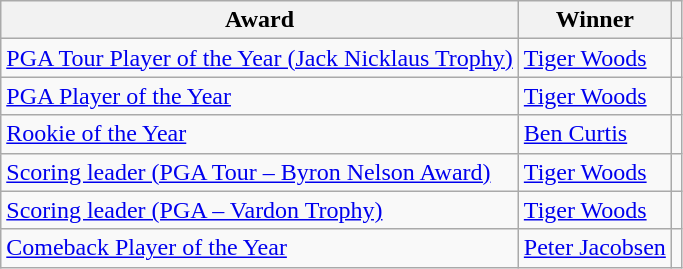<table class="wikitable">
<tr>
<th>Award</th>
<th>Winner</th>
<th></th>
</tr>
<tr>
<td><a href='#'>PGA Tour Player of the Year (Jack Nicklaus Trophy)</a></td>
<td> <a href='#'>Tiger Woods</a></td>
<td></td>
</tr>
<tr>
<td><a href='#'>PGA Player of the Year</a></td>
<td> <a href='#'>Tiger Woods</a></td>
<td></td>
</tr>
<tr>
<td><a href='#'>Rookie of the Year</a></td>
<td> <a href='#'>Ben Curtis</a></td>
<td></td>
</tr>
<tr>
<td><a href='#'>Scoring leader (PGA Tour – Byron Nelson Award)</a></td>
<td> <a href='#'>Tiger Woods</a></td>
<td></td>
</tr>
<tr>
<td><a href='#'>Scoring leader (PGA – Vardon Trophy)</a></td>
<td> <a href='#'>Tiger Woods</a></td>
<td></td>
</tr>
<tr>
<td><a href='#'>Comeback Player of the Year</a></td>
<td> <a href='#'>Peter Jacobsen</a></td>
<td></td>
</tr>
</table>
